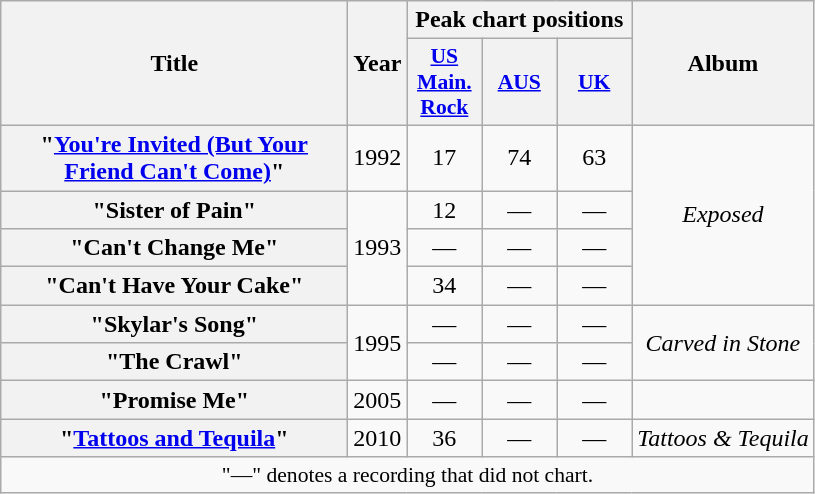<table class="wikitable plainrowheaders" style="text-align:center;">
<tr>
<th rowspan="2" style="width:14em;">Title</th>
<th rowspan="2">Year</th>
<th colspan="3">Peak chart positions</th>
<th rowspan="2">Album</th>
</tr>
<tr>
<th scope="col" style="width:3em; font-size:90%;"><a href='#'>US<br>Main.<br>Rock</a><br></th>
<th scope="col" style="width:3em; font-size:90%;"><a href='#'>AUS</a><br></th>
<th scope="col" style="width:3em; font-size:90%;"><a href='#'>UK</a><br></th>
</tr>
<tr>
<th scope="row">"<a href='#'>You're Invited (But Your Friend Can't Come)</a>"</th>
<td>1992</td>
<td>17</td>
<td>74</td>
<td>63</td>
<td rowspan="4"><em>Exposed</em></td>
</tr>
<tr>
<th scope="row">"Sister of Pain"</th>
<td rowspan=3>1993</td>
<td>12</td>
<td>—</td>
<td>—</td>
</tr>
<tr>
<th scope="row">"Can't Change Me"</th>
<td>—</td>
<td>—</td>
<td>—</td>
</tr>
<tr>
<th scope="row">"Can't Have Your Cake"</th>
<td>34</td>
<td>—</td>
<td>—</td>
</tr>
<tr>
<th scope="row">"Skylar's Song"</th>
<td rowspan=2>1995</td>
<td>—</td>
<td>—</td>
<td>—</td>
<td rowspan="2"><em>Carved in Stone</em></td>
</tr>
<tr>
<th scope="row">"The Crawl"</th>
<td>—</td>
<td>—</td>
<td>—</td>
</tr>
<tr>
<th scope="row">"Promise Me"</th>
<td>2005</td>
<td>—</td>
<td>—</td>
<td>—</td>
<td></td>
</tr>
<tr>
<th scope="row">"<a href='#'>Tattoos and Tequila</a>"</th>
<td>2010</td>
<td>36</td>
<td>—</td>
<td>—</td>
<td><em>Tattoos & Tequila</em></td>
</tr>
<tr>
<td colspan="6" style="font-size:90%">"—" denotes a recording that did not chart.</td>
</tr>
</table>
